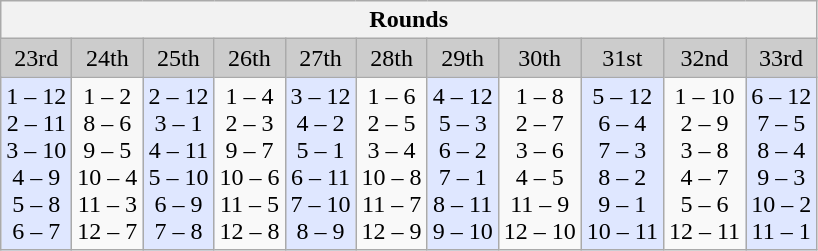<table class="wikitable">
<tr>
<th colspan="11">Rounds</th>
</tr>
<tr>
<td align="center" bgcolor="#CCCCCC">23rd</td>
<td align="center" bgcolor="#CCCCCC">24th</td>
<td align="center" bgcolor="#CCCCCC">25th</td>
<td align="center" bgcolor="#CCCCCC">26th</td>
<td align="center" bgcolor="#CCCCCC">27th</td>
<td align="center" bgcolor="#CCCCCC">28th</td>
<td align="center" bgcolor="#CCCCCC">29th</td>
<td align="center" bgcolor="#CCCCCC">30th</td>
<td align="center" bgcolor="#CCCCCC">31st</td>
<td align="center" bgcolor="#CCCCCC">32nd</td>
<td align="center" bgcolor="#CCCCCC">33rd</td>
</tr>
<tr>
<td align="center" bgcolor="#DFE7FF">1 – 12<br>2 – 11<br>3 – 10<br>4 – 9<br>5 – 8<br>6 – 7</td>
<td align="center">1 – 2<br>8 – 6<br>9 – 5<br>10 – 4<br>11 – 3<br>12 – 7</td>
<td align="center" bgcolor="#DFE7FF">2 – 12<br>3 – 1<br>4 – 11<br>5 – 10<br>6 – 9<br>7 – 8</td>
<td align="center">1 – 4<br>2 – 3<br>9 – 7<br>10 – 6<br>11 – 5<br>12 – 8</td>
<td align="center" bgcolor="#DFE7FF">3 – 12<br>4 – 2<br>5 – 1<br>6 – 11<br>7 – 10<br>8 – 9</td>
<td align="center">1 – 6<br>2 – 5<br>3 – 4<br>10 – 8<br>11 – 7<br>12 – 9</td>
<td align="center" bgcolor="#DFE7FF">4 – 12<br>5 – 3<br>6 – 2<br>7 – 1<br>8 – 11<br>9 – 10</td>
<td align="center">1 – 8<br>2 – 7<br>3 – 6<br>4 – 5<br>11 – 9<br>12 – 10</td>
<td align="center" bgcolor="#DFE7FF">5 – 12<br>6 – 4<br>7 – 3<br>8 – 2<br>9 – 1<br>10 – 11</td>
<td align="center">1 – 10<br>2 – 9<br>3 – 8<br>4 – 7<br>5 – 6<br>12 – 11</td>
<td align="center" bgcolor="#DFE7FF">6 – 12<br>7 – 5<br>8 – 4<br>9 – 3<br>10 – 2<br>11 – 1</td>
</tr>
</table>
